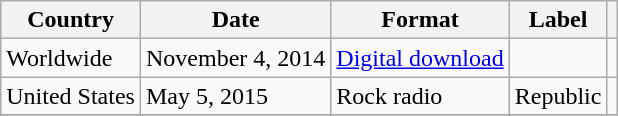<table class="wikitable plainrowheaders">
<tr>
<th>Country</th>
<th>Date</th>
<th>Format</th>
<th>Label</th>
<th></th>
</tr>
<tr>
<td>Worldwide</td>
<td>November 4, 2014</td>
<td><a href='#'>Digital download</a></td>
<td></td>
<td></td>
</tr>
<tr>
<td>United States</td>
<td>May 5, 2015</td>
<td>Rock radio</td>
<td>Republic</td>
<td></td>
</tr>
<tr>
</tr>
</table>
